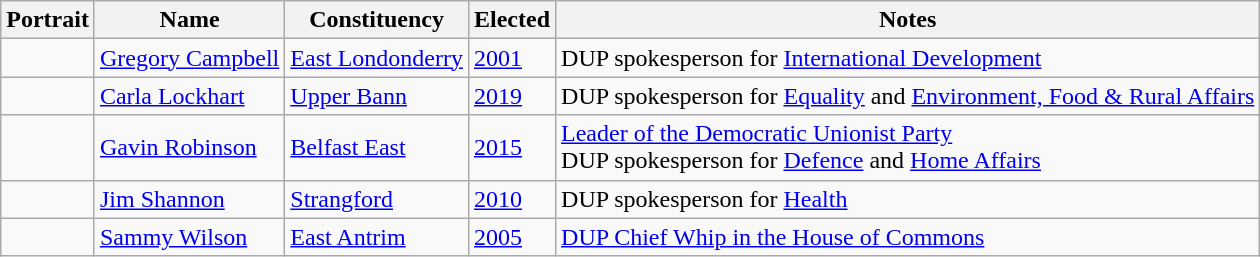<table class="wikitable" |align=center>
<tr>
<th>Portrait</th>
<th>Name</th>
<th>Constituency</th>
<th>Elected</th>
<th>Notes</th>
</tr>
<tr>
<td></td>
<td><a href='#'>Gregory Campbell</a></td>
<td><a href='#'>East Londonderry</a></td>
<td><a href='#'>2001</a></td>
<td>DUP spokesperson for <a href='#'>International Development</a></td>
</tr>
<tr>
<td></td>
<td><a href='#'>Carla Lockhart</a></td>
<td><a href='#'>Upper Bann</a></td>
<td><a href='#'>2019</a></td>
<td>DUP spokesperson for <a href='#'>Equality</a> and <a href='#'>Environment, Food & Rural Affairs</a></td>
</tr>
<tr>
<td></td>
<td><a href='#'>Gavin Robinson</a></td>
<td><a href='#'>Belfast East</a></td>
<td><a href='#'>2015</a></td>
<td><a href='#'>Leader of the Democratic Unionist Party</a><br>DUP spokesperson for <a href='#'>Defence</a> and <a href='#'>Home Affairs</a></td>
</tr>
<tr>
<td></td>
<td><a href='#'>Jim Shannon</a></td>
<td><a href='#'>Strangford</a></td>
<td><a href='#'>2010</a></td>
<td>DUP spokesperson for <a href='#'>Health</a></td>
</tr>
<tr>
<td></td>
<td><a href='#'>Sammy Wilson</a></td>
<td><a href='#'>East Antrim</a></td>
<td><a href='#'>2005</a></td>
<td><a href='#'>DUP Chief Whip in the House of Commons</a></td>
</tr>
</table>
